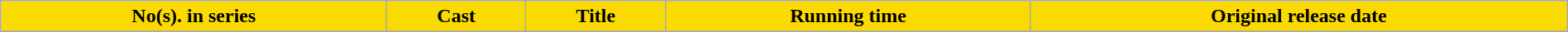<table class="wikitable plainrowheaders" width="100%" style="margin-right: 0;">
<tr>
<th style="background-color: #fada00; color: #000000;">No(s). in series</th>
<th style="background-color: #fada00; color: #000000;">Cast</th>
<th style="background-color: #fada00; color: #000000;">Title</th>
<th style="background-color: #fada00; color: #000000;">Running time</th>
<th style="background-color: #fada00; color: #000000;">Original release date</th>
</tr>
<tr>
</tr>
</table>
